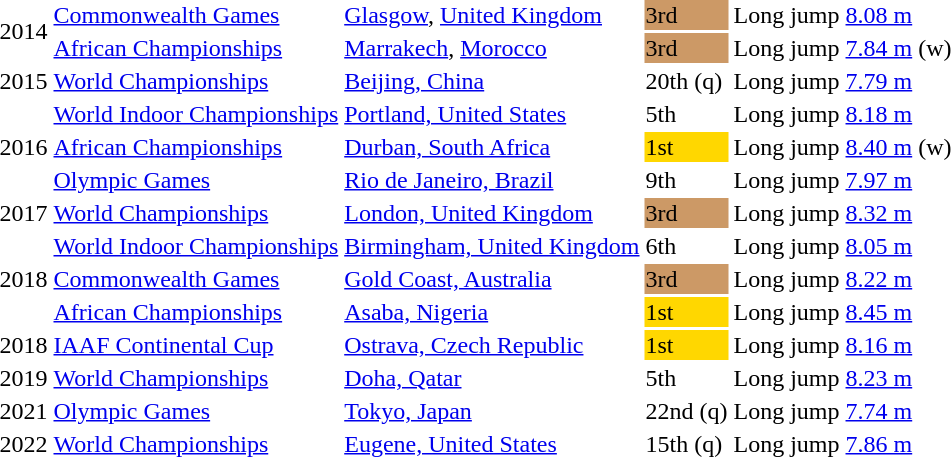<table>
<tr>
<td rowspan=2>2014</td>
<td><a href='#'>Commonwealth Games</a></td>
<td><a href='#'>Glasgow</a>, <a href='#'>United Kingdom</a></td>
<td bgcolor=cc9966>3rd</td>
<td>Long jump</td>
<td><a href='#'>8.08 m</a></td>
</tr>
<tr>
<td><a href='#'>African Championships</a></td>
<td><a href='#'>Marrakech</a>, <a href='#'>Morocco</a></td>
<td bgcolor=cc9966>3rd</td>
<td>Long jump</td>
<td><a href='#'>7.84 m</a> (w)</td>
</tr>
<tr>
<td>2015</td>
<td><a href='#'>World Championships</a></td>
<td><a href='#'>Beijing, China</a></td>
<td>20th (q)</td>
<td>Long jump</td>
<td><a href='#'>7.79 m</a></td>
</tr>
<tr>
<td rowspan=3>2016</td>
<td><a href='#'>World Indoor Championships</a></td>
<td><a href='#'>Portland, United States</a></td>
<td>5th</td>
<td>Long jump</td>
<td><a href='#'>8.18 m</a></td>
</tr>
<tr>
<td><a href='#'>African Championships</a></td>
<td><a href='#'>Durban, South Africa</a></td>
<td bgcolor=gold>1st</td>
<td>Long jump</td>
<td><a href='#'>8.40 m</a> (w)</td>
</tr>
<tr>
<td><a href='#'>Olympic Games</a></td>
<td><a href='#'>Rio de Janeiro, Brazil</a></td>
<td>9th</td>
<td>Long jump</td>
<td><a href='#'>7.97 m</a></td>
</tr>
<tr>
<td>2017</td>
<td><a href='#'>World Championships</a></td>
<td><a href='#'>London, United Kingdom</a></td>
<td bgcolor=cc9966>3rd</td>
<td>Long jump</td>
<td><a href='#'>8.32 m</a></td>
</tr>
<tr>
<td rowspan=3>2018</td>
<td><a href='#'>World Indoor Championships</a></td>
<td><a href='#'>Birmingham, United Kingdom</a></td>
<td>6th</td>
<td>Long jump</td>
<td><a href='#'>8.05 m</a></td>
</tr>
<tr>
<td><a href='#'>Commonwealth Games</a></td>
<td><a href='#'>Gold Coast, Australia</a></td>
<td bgcolor=cc9966>3rd</td>
<td>Long jump</td>
<td><a href='#'>8.22 m</a></td>
</tr>
<tr>
<td><a href='#'>African Championships</a></td>
<td><a href='#'>Asaba, Nigeria</a></td>
<td bgcolor=gold>1st</td>
<td>Long jump</td>
<td><a href='#'>8.45 m</a></td>
</tr>
<tr>
<td>2018</td>
<td><a href='#'>IAAF Continental Cup</a></td>
<td><a href='#'>Ostrava, Czech Republic</a></td>
<td bgcolor=gold>1st</td>
<td>Long jump</td>
<td><a href='#'>8.16 m</a></td>
</tr>
<tr>
<td>2019</td>
<td><a href='#'>World Championships</a></td>
<td><a href='#'>Doha, Qatar</a></td>
<td>5th</td>
<td>Long jump</td>
<td><a href='#'>8.23 m</a></td>
</tr>
<tr>
<td>2021</td>
<td><a href='#'>Olympic Games</a></td>
<td><a href='#'>Tokyo, Japan</a></td>
<td>22nd (q)</td>
<td>Long jump</td>
<td><a href='#'>7.74 m</a></td>
</tr>
<tr>
<td>2022</td>
<td><a href='#'>World Championships</a></td>
<td><a href='#'>Eugene, United States</a></td>
<td>15th (q)</td>
<td>Long jump</td>
<td><a href='#'>7.86 m</a></td>
</tr>
</table>
